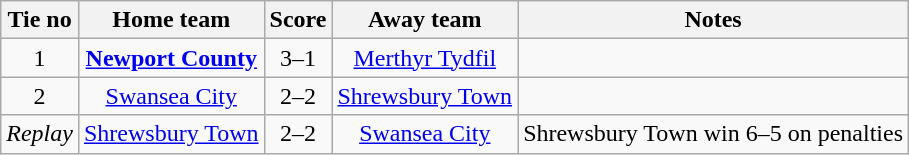<table class="wikitable" style="text-align: center">
<tr>
<th>Tie no</th>
<th>Home team</th>
<th>Score</th>
<th>Away team</th>
<th>Notes</th>
</tr>
<tr>
<td>1</td>
<td><strong><a href='#'>Newport County</a></strong></td>
<td>3–1</td>
<td><a href='#'>Merthyr Tydfil</a></td>
<td></td>
</tr>
<tr>
<td>2</td>
<td><a href='#'>Swansea City</a></td>
<td>2–2</td>
<td><a href='#'>Shrewsbury Town</a></td>
<td></td>
</tr>
<tr>
<td><em>Replay</em></td>
<td><a href='#'>Shrewsbury Town</a></td>
<td>2–2</td>
<td><a href='#'>Swansea City</a></td>
<td>Shrewsbury Town win 6–5 on penalties</td>
</tr>
</table>
